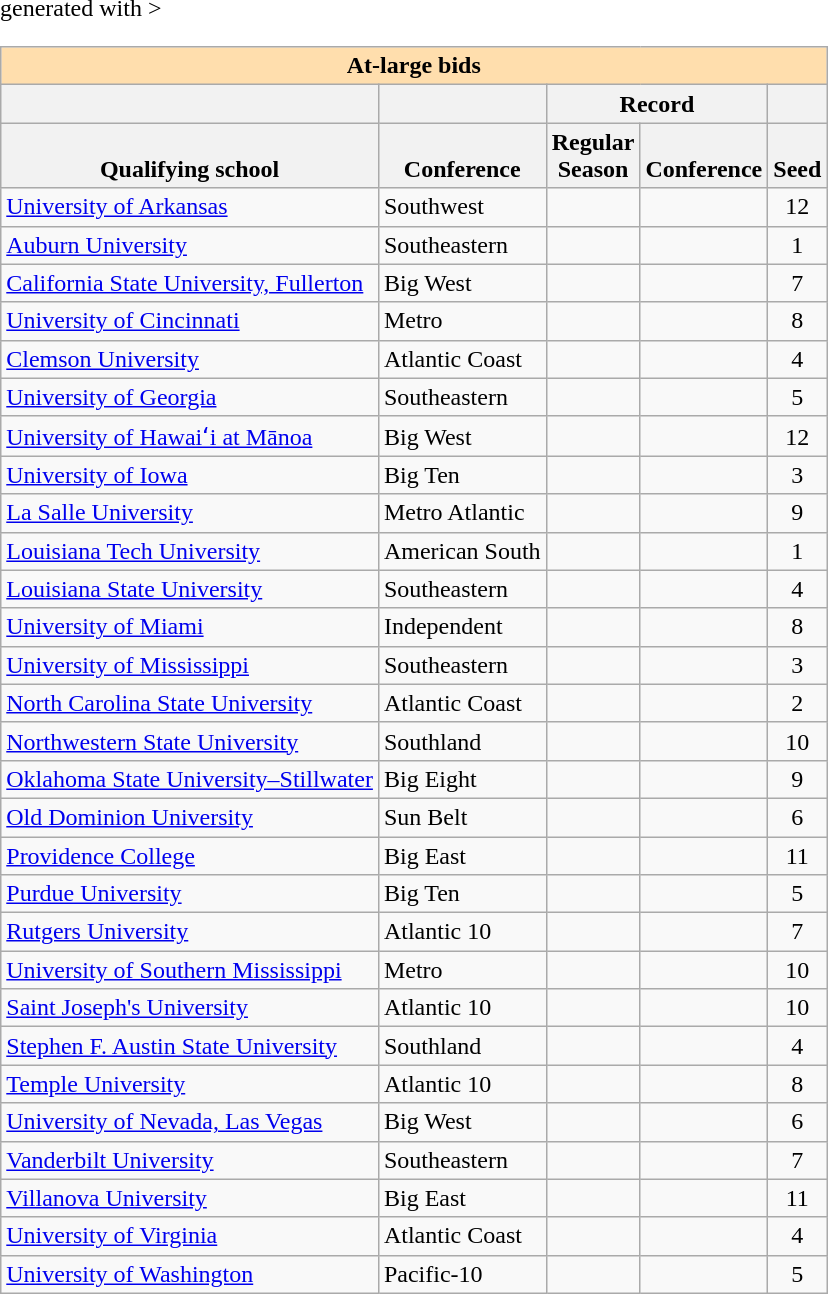<table class="wikitable sortable" <hiddentext>generated with   >
<tr>
<th style="background-color:#FFdead;font-weight:bold"   align="center" valign="bottom"  width="171" colspan="5" height="13">At-large bids</th>
</tr>
<tr>
<th height="13"    valign="bottom"> </th>
<th valign="bottom"> </th>
<th style="font-weight:bold"   colspan="2" align="center"  valign="bottom">Record</th>
<th valign="bottom"> </th>
</tr>
<tr style="font-weight:bold"   valign="bottom">
<th height="13">Qualifying school</th>
<th>Conference</th>
<th>Regular<br> Season</th>
<th>Conference</th>
<th>Seed</th>
</tr>
<tr>
<td height="13"  valign="bottom"><a href='#'>University of Arkansas</a></td>
<td valign="bottom">Southwest</td>
<td align="center"  valign="bottom"></td>
<td align="center"  valign="bottom"></td>
<td align="center"  valign="bottom">12</td>
</tr>
<tr>
<td height="13"  valign="bottom"><a href='#'>Auburn University</a></td>
<td valign="bottom">Southeastern</td>
<td align="center"  valign="bottom"></td>
<td align="center"  valign="bottom"></td>
<td align="center"  valign="bottom">1</td>
</tr>
<tr>
<td height="13"  valign="bottom"><a href='#'>California State University, Fullerton</a></td>
<td valign="bottom">Big West</td>
<td align="center"  valign="bottom"></td>
<td align="center"  valign="bottom"></td>
<td align="center"  valign="bottom">7</td>
</tr>
<tr>
<td height="13"  valign="bottom"><a href='#'>University of Cincinnati</a></td>
<td valign="bottom">Metro</td>
<td align="center"  valign="bottom"></td>
<td align="center"  valign="bottom"></td>
<td align="center"  valign="bottom">8</td>
</tr>
<tr>
<td height="13"  valign="bottom"><a href='#'>Clemson University</a></td>
<td valign="bottom">Atlantic Coast</td>
<td align="center"  valign="bottom"></td>
<td align="center"  valign="bottom"></td>
<td align="center"  valign="bottom">4</td>
</tr>
<tr>
<td height="13"  valign="bottom"><a href='#'>University of Georgia</a></td>
<td valign="bottom">Southeastern</td>
<td align="center"  valign="bottom"></td>
<td align="center"  valign="bottom"></td>
<td align="center"  valign="bottom">5</td>
</tr>
<tr>
<td height="13"  valign="bottom"><a href='#'>University of Hawaiʻi at Mānoa</a></td>
<td valign="bottom">Big West</td>
<td align="center"  valign="bottom"></td>
<td align="center"  valign="bottom"></td>
<td align="center"  valign="bottom">12</td>
</tr>
<tr>
<td height="13"  valign="bottom"><a href='#'>University of Iowa</a></td>
<td valign="bottom">Big Ten</td>
<td align="center"  valign="bottom"></td>
<td align="center"  valign="bottom"></td>
<td align="center"  valign="bottom">3</td>
</tr>
<tr>
<td height="13"  valign="bottom"><a href='#'>La Salle University</a></td>
<td valign="bottom">Metro Atlantic</td>
<td align="center"  valign="bottom"></td>
<td align="center"  valign="bottom"></td>
<td align="center"  valign="bottom">9</td>
</tr>
<tr>
<td height="13"  valign="bottom"><a href='#'>Louisiana Tech University</a></td>
<td valign="bottom">American South</td>
<td align="center"  valign="bottom"></td>
<td align="center"  valign="bottom"></td>
<td align="center"  valign="bottom">1</td>
</tr>
<tr>
<td height="13"  valign="bottom"><a href='#'>Louisiana State University</a></td>
<td valign="bottom">Southeastern</td>
<td align="center"  valign="bottom"></td>
<td align="center"  valign="bottom"></td>
<td align="center"  valign="bottom">4</td>
</tr>
<tr>
<td height="13"  valign="bottom"><a href='#'>University of Miami</a></td>
<td valign="bottom">Independent</td>
<td align="center"  valign="bottom"></td>
<td align="center"  valign="bottom"></td>
<td align="center"  valign="bottom">8</td>
</tr>
<tr>
<td height="13"  valign="bottom"><a href='#'>University of Mississippi</a></td>
<td valign="bottom">Southeastern</td>
<td align="center"  valign="bottom"></td>
<td align="center"  valign="bottom"></td>
<td align="center"  valign="bottom">3</td>
</tr>
<tr>
<td height="13"  valign="bottom"><a href='#'>North Carolina State University</a></td>
<td valign="bottom">Atlantic Coast</td>
<td align="center"  valign="bottom"></td>
<td align="center"  valign="bottom"></td>
<td align="center"  valign="bottom">2</td>
</tr>
<tr>
<td height="13"  valign="bottom"><a href='#'>Northwestern State University</a></td>
<td valign="bottom">Southland</td>
<td align="center"  valign="bottom"></td>
<td align="center"  valign="bottom"></td>
<td align="center"  valign="bottom">10</td>
</tr>
<tr>
<td height="13"  valign="bottom"><a href='#'>Oklahoma State University–Stillwater</a></td>
<td valign="bottom">Big Eight</td>
<td align="center"  valign="bottom"></td>
<td align="center"  valign="bottom"></td>
<td align="center"  valign="bottom">9</td>
</tr>
<tr>
<td height="13"  valign="bottom"><a href='#'>Old Dominion University</a></td>
<td valign="bottom">Sun Belt</td>
<td align="center"  valign="bottom"></td>
<td align="center"  valign="bottom"></td>
<td align="center"  valign="bottom">6</td>
</tr>
<tr>
<td height="13"  valign="bottom"><a href='#'>Providence College</a></td>
<td valign="bottom">Big East</td>
<td align="center"  valign="bottom"></td>
<td align="center"  valign="bottom"></td>
<td align="center"  valign="bottom">11</td>
</tr>
<tr>
<td height="13"  valign="bottom"><a href='#'>Purdue University</a></td>
<td valign="bottom">Big Ten</td>
<td align="center"  valign="bottom"></td>
<td align="center"  valign="bottom"></td>
<td align="center"  valign="bottom">5</td>
</tr>
<tr>
<td height="13"  valign="bottom"><a href='#'>Rutgers University</a></td>
<td valign="bottom">Atlantic 10</td>
<td align="center"  valign="bottom"></td>
<td align="center"  valign="bottom"></td>
<td align="center"  valign="bottom">7</td>
</tr>
<tr>
<td height="13"  valign="bottom"><a href='#'>University of Southern Mississippi</a></td>
<td valign="bottom">Metro</td>
<td align="center"  valign="bottom"></td>
<td align="center"  valign="bottom"></td>
<td align="center"  valign="bottom">10</td>
</tr>
<tr>
<td height="13"  valign="bottom"><a href='#'>Saint Joseph's University</a></td>
<td valign="bottom">Atlantic 10</td>
<td align="center"  valign="bottom"></td>
<td align="center"  valign="bottom"></td>
<td align="center"  valign="bottom">10</td>
</tr>
<tr>
<td height="13"  valign="bottom"><a href='#'>Stephen F. Austin State University</a></td>
<td valign="bottom">Southland</td>
<td align="center"  valign="bottom"></td>
<td align="center"  valign="bottom"></td>
<td align="center"  valign="bottom">4</td>
</tr>
<tr>
<td height="13"  valign="bottom"><a href='#'>Temple University</a></td>
<td valign="bottom">Atlantic 10</td>
<td align="center"  valign="bottom"></td>
<td align="center"  valign="bottom"></td>
<td align="center"  valign="bottom">8</td>
</tr>
<tr>
<td height="13"  valign="bottom"><a href='#'>University of Nevada, Las Vegas</a></td>
<td valign="bottom">Big West</td>
<td align="center"  valign="bottom"></td>
<td align="center"  valign="bottom"></td>
<td align="center"  valign="bottom">6</td>
</tr>
<tr>
<td height="13"  valign="bottom"><a href='#'>Vanderbilt University</a></td>
<td valign="bottom">Southeastern</td>
<td align="center"  valign="bottom"></td>
<td align="center"  valign="bottom"></td>
<td align="center"  valign="bottom">7</td>
</tr>
<tr>
<td height="13"  valign="bottom"><a href='#'>Villanova University</a></td>
<td valign="bottom">Big East</td>
<td align="center"  valign="bottom"></td>
<td align="center"  valign="bottom"></td>
<td align="center"  valign="bottom">11</td>
</tr>
<tr>
<td height="13"  valign="bottom"><a href='#'>University of Virginia</a></td>
<td valign="bottom">Atlantic Coast</td>
<td align="center"  valign="bottom"></td>
<td align="center"  valign="bottom"></td>
<td align="center"  valign="bottom">4</td>
</tr>
<tr>
<td height="13"  valign="bottom"><a href='#'>University of Washington</a></td>
<td valign="bottom">Pacific-10</td>
<td align="center"  valign="bottom"></td>
<td align="center"  valign="bottom"></td>
<td align="center"  valign="bottom">5</td>
</tr>
</table>
